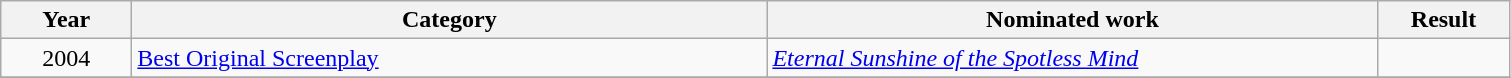<table class=wikitable>
<tr>
<th scope="col" style="width:5em;">Year</th>
<th scope="col" style="width:26em;">Category</th>
<th scope="col" style="width:25em;">Nominated work</th>
<th scope="col" style="width:5em;">Result</th>
</tr>
<tr>
<td style="text-align:center;">2004</td>
<td><a href='#'>Best Original Screenplay</a></td>
<td><em><a href='#'>Eternal Sunshine of the Spotless Mind</a></em></td>
<td></td>
</tr>
<tr>
</tr>
</table>
